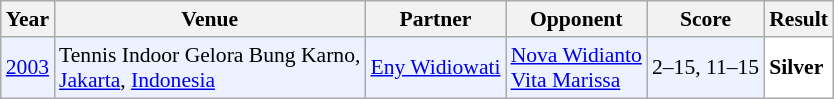<table class="sortable wikitable" style="font-size: 90%;">
<tr>
<th>Year</th>
<th>Venue</th>
<th>Partner</th>
<th>Opponent</th>
<th>Score</th>
<th>Result</th>
</tr>
<tr style="background:#ECF2FF">
<td align="center"><a href='#'>2003</a></td>
<td align="left">Tennis Indoor Gelora Bung Karno,<br><a href='#'>Jakarta</a>, <a href='#'>Indonesia</a></td>
<td align="left"> <a href='#'>Eny Widiowati</a></td>
<td align="left"> <a href='#'>Nova Widianto</a> <br>  <a href='#'>Vita Marissa</a></td>
<td align="left">2–15, 11–15</td>
<td style="text-align:left; background:white"> <strong>Silver</strong></td>
</tr>
</table>
